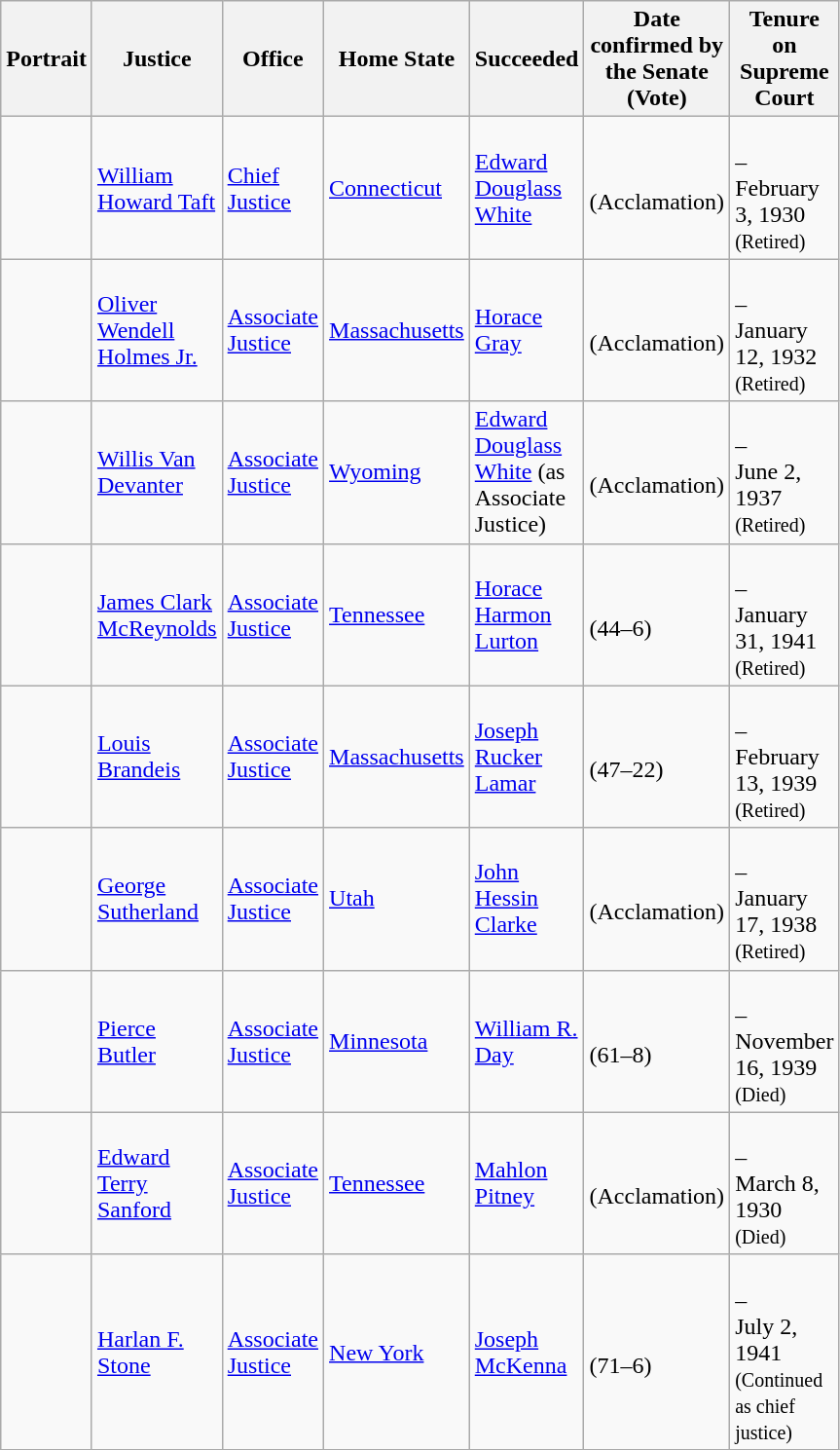<table class="wikitable sortable">
<tr>
<th scope="col" style="width: 10px;">Portrait</th>
<th scope="col" style="width: 10px;">Justice</th>
<th scope="col" style="width: 10px;">Office</th>
<th scope="col" style="width: 10px;">Home State</th>
<th scope="col" style="width: 10px;">Succeeded</th>
<th scope="col" style="width: 10px;">Date confirmed by the Senate<br>(Vote)</th>
<th scope="col" style="width: 10px;">Tenure on Supreme Court</th>
</tr>
<tr>
<td></td>
<td><a href='#'>William Howard Taft</a></td>
<td><a href='#'>Chief Justice</a></td>
<td><a href='#'>Connecticut</a></td>
<td><a href='#'>Edward Douglass White</a></td>
<td><br>(Acclamation)</td>
<td><br>–<br>February 3, 1930<br><small>(Retired)</small></td>
</tr>
<tr>
<td></td>
<td><a href='#'>Oliver Wendell Holmes Jr.</a></td>
<td><a href='#'>Associate Justice</a></td>
<td><a href='#'>Massachusetts</a></td>
<td><a href='#'>Horace Gray</a></td>
<td><br>(Acclamation)</td>
<td><br>–<br>January 12, 1932<br><small>(Retired)</small></td>
</tr>
<tr>
<td></td>
<td><a href='#'>Willis Van Devanter</a></td>
<td><a href='#'>Associate Justice</a></td>
<td><a href='#'>Wyoming</a></td>
<td><a href='#'>Edward Douglass White</a> (as Associate Justice)</td>
<td><br>(Acclamation)</td>
<td><br>–<br>June 2, 1937<br><small>(Retired)</small></td>
</tr>
<tr>
<td></td>
<td><a href='#'>James Clark McReynolds</a></td>
<td><a href='#'>Associate Justice</a></td>
<td><a href='#'>Tennessee</a></td>
<td><a href='#'>Horace Harmon Lurton</a></td>
<td><br>(44–6)</td>
<td><br>–<br>January 31, 1941<br><small>(Retired)</small></td>
</tr>
<tr>
<td></td>
<td><a href='#'>Louis Brandeis</a></td>
<td><a href='#'>Associate Justice</a></td>
<td><a href='#'>Massachusetts</a></td>
<td><a href='#'>Joseph Rucker Lamar</a></td>
<td><br>(47–22)</td>
<td><br>–<br>February 13, 1939<br><small>(Retired)</small></td>
</tr>
<tr>
<td></td>
<td><a href='#'>George Sutherland</a></td>
<td><a href='#'>Associate Justice</a></td>
<td><a href='#'>Utah</a></td>
<td><a href='#'>John Hessin Clarke</a></td>
<td><br>(Acclamation)</td>
<td><br>–<br>January 17, 1938<br><small>(Retired)</small></td>
</tr>
<tr>
<td></td>
<td><a href='#'>Pierce Butler</a></td>
<td><a href='#'>Associate Justice</a></td>
<td><a href='#'>Minnesota</a></td>
<td><a href='#'>William R. Day</a></td>
<td><br>(61–8)</td>
<td><br>–<br>November 16, 1939<br><small>(Died)</small></td>
</tr>
<tr>
<td></td>
<td><a href='#'>Edward Terry Sanford</a></td>
<td><a href='#'>Associate Justice</a></td>
<td><a href='#'>Tennessee</a></td>
<td><a href='#'>Mahlon Pitney</a></td>
<td><br>(Acclamation)</td>
<td><br>–<br>March 8, 1930<br><small>(Died)</small></td>
</tr>
<tr>
<td></td>
<td><a href='#'>Harlan F. Stone</a></td>
<td><a href='#'>Associate Justice</a></td>
<td><a href='#'>New York</a></td>
<td><a href='#'>Joseph McKenna</a></td>
<td><br>(71–6)</td>
<td><br>–<br>July 2, 1941<br><small>(Continued as chief justice)</small></td>
</tr>
<tr>
</tr>
</table>
